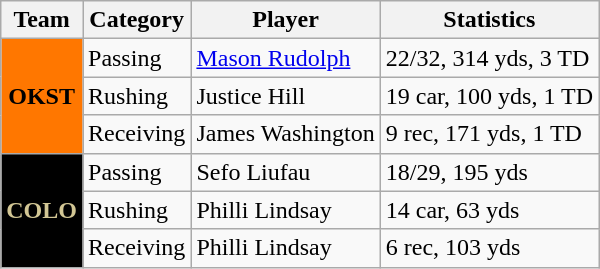<table class="wikitable">
<tr>
<th>Team</th>
<th>Category</th>
<th>Player</th>
<th>Statistics</th>
</tr>
<tr>
<td rowspan=3 style="background:#ff7700; color:#000000; text-align:center;"><strong>OKST</strong></td>
<td>Passing</td>
<td><a href='#'>Mason Rudolph</a></td>
<td>22/32, 314 yds, 3 TD</td>
</tr>
<tr>
<td>Rushing</td>
<td>Justice Hill</td>
<td>19 car, 100 yds, 1 TD</td>
</tr>
<tr>
<td>Receiving</td>
<td>James Washington</td>
<td>9 rec, 171 yds, 1 TD</td>
</tr>
<tr>
<td rowspan=3 style="background:#000000; color:#d2c694; text-align:center;"><strong>COLO</strong></td>
<td>Passing</td>
<td>Sefo Liufau</td>
<td>18/29, 195 yds</td>
</tr>
<tr>
<td>Rushing</td>
<td>Philli Lindsay</td>
<td>14 car, 63 yds</td>
</tr>
<tr>
<td>Receiving</td>
<td>Philli Lindsay</td>
<td>6 rec, 103 yds</td>
</tr>
</table>
